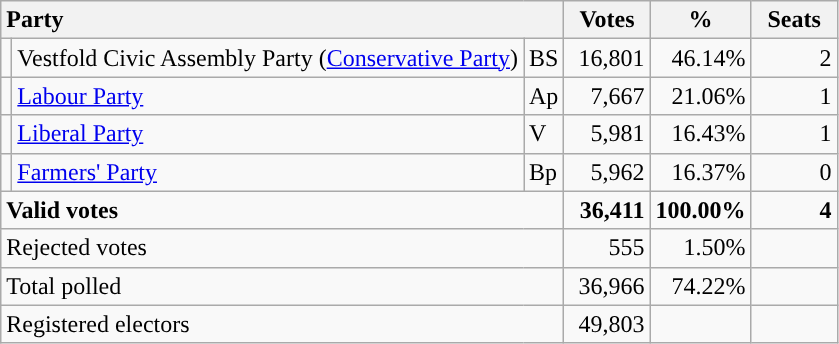<table class="wikitable" border="1" style="text-align:right;">
<tr>
<th style="text-align:left;" colspan=3>Party</th>
<th align=center width="50">Votes</th>
<th align=center width="50">%</th>
<th align=center width="50">Seats</th>
</tr>
<tr>
<td></td>
<td align=left>Vestfold Civic Assembly Party (<a href='#'>Conservative Party</a>)</td>
<td align=left>BS</td>
<td>16,801</td>
<td>46.14%</td>
<td>2</td>
</tr>
<tr>
<td style="color:inherit;background:"></td>
<td align=left><a href='#'>Labour Party</a></td>
<td align=left>Ap</td>
<td>7,667</td>
<td>21.06%</td>
<td>1</td>
</tr>
<tr>
<td style="color:inherit;background:"></td>
<td align=left><a href='#'>Liberal Party</a></td>
<td align=left>V</td>
<td>5,981</td>
<td>16.43%</td>
<td>1</td>
</tr>
<tr>
<td style="color:inherit;background:"></td>
<td align=left><a href='#'>Farmers' Party</a></td>
<td align=left>Bp</td>
<td>5,962</td>
<td>16.37%</td>
<td>0</td>
</tr>
<tr style="font-weight:bold">
<td align=left colspan=3>Valid votes</td>
<td>36,411</td>
<td>100.00%</td>
<td>4</td>
</tr>
<tr>
<td align=left colspan=3>Rejected votes</td>
<td>555</td>
<td>1.50%</td>
<td></td>
</tr>
<tr>
<td align=left colspan=3>Total polled</td>
<td>36,966</td>
<td>74.22%</td>
<td></td>
</tr>
<tr>
<td align=left colspan=3>Registered electors</td>
<td>49,803</td>
<td></td>
<td></td>
</tr>
</table>
